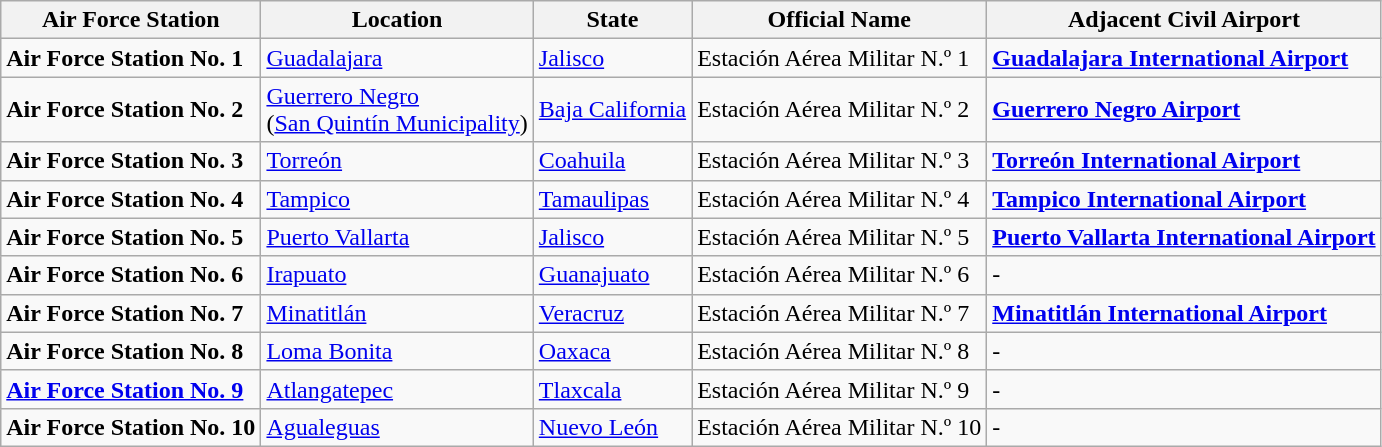<table class="wikitable sortable" align="center">
<tr>
<th>Air Force Station</th>
<th>Location</th>
<th>State</th>
<th>Official Name</th>
<th>Adjacent Civil Airport</th>
</tr>
<tr>
<td><strong>Air Force Station No. 1</strong></td>
<td><a href='#'>Guadalajara</a></td>
<td><a href='#'>Jalisco</a></td>
<td>Estación Aérea Militar N.º 1</td>
<td><a href='#'><strong>Guadalajara International Airport</strong></a></td>
</tr>
<tr>
<td><strong>Air Force Station No. 2</strong></td>
<td><a href='#'>Guerrero Negro</a><br>(<a href='#'>San Quintín Municipality</a>)</td>
<td><a href='#'>Baja California</a></td>
<td>Estación Aérea Militar N.º 2</td>
<td><a href='#'><strong>Guerrero Negro Airport</strong></a></td>
</tr>
<tr>
<td><strong>Air Force Station No. 3</strong></td>
<td><a href='#'>Torreón</a></td>
<td><a href='#'>Coahuila</a></td>
<td>Estación Aérea Militar N.º 3</td>
<td><a href='#'><strong>Torreón International Airport</strong></a></td>
</tr>
<tr>
<td><strong>Air Force Station No. 4</strong></td>
<td><a href='#'>Tampico</a></td>
<td><a href='#'>Tamaulipas</a></td>
<td>Estación Aérea Militar N.º 4</td>
<td><a href='#'><strong>Tampico International Airport</strong></a></td>
</tr>
<tr>
<td><strong>Air Force Station No. 5</strong></td>
<td><a href='#'>Puerto Vallarta</a></td>
<td><a href='#'>Jalisco</a></td>
<td>Estación Aérea Militar N.º 5</td>
<td><a href='#'><strong>Puerto Vallarta International Airport</strong></a></td>
</tr>
<tr>
<td><strong>Air Force Station No. 6</strong></td>
<td><a href='#'>Irapuato</a></td>
<td><a href='#'>Guanajuato</a></td>
<td>Estación Aérea Militar N.º 6</td>
<td>-</td>
</tr>
<tr>
<td><strong>Air Force Station No. 7</strong></td>
<td><a href='#'>Minatitlán</a></td>
<td><a href='#'>Veracruz</a></td>
<td>Estación Aérea Militar N.º 7</td>
<td><a href='#'><strong>Minatitlán International Airport</strong></a></td>
</tr>
<tr>
<td><strong>Air Force Station No. 8</strong></td>
<td><a href='#'>Loma Bonita</a></td>
<td><a href='#'>Oaxaca</a></td>
<td>Estación Aérea Militar N.º 8</td>
<td>-</td>
</tr>
<tr>
<td><strong><a href='#'>Air Force Station No. 9</a></strong></td>
<td><a href='#'>Atlangatepec</a></td>
<td><a href='#'>Tlaxcala</a></td>
<td>Estación Aérea Militar N.º 9</td>
<td>-</td>
</tr>
<tr>
<td><strong>Air Force Station No. 10</strong></td>
<td><a href='#'>Agualeguas</a></td>
<td><a href='#'>Nuevo León</a></td>
<td>Estación Aérea Militar N.º 10</td>
<td>-</td>
</tr>
</table>
